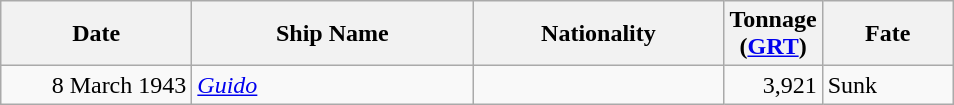<table class="wikitable sortable">
<tr>
<th width="120px">Date</th>
<th width="180px">Ship Name</th>
<th width="160px">Nationality</th>
<th width="25px">Tonnage<br>(<a href='#'>GRT</a>)</th>
<th width="80px">Fate</th>
</tr>
<tr>
<td align="right">8 March 1943</td>
<td align="left"><a href='#'><em>Guido</em></a></td>
<td align="left"></td>
<td align="right">3,921</td>
<td align="left">Sunk</td>
</tr>
</table>
